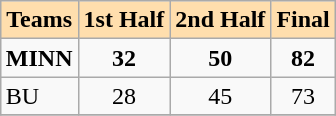<table class="wikitable" align=right>
<tr bgcolor=#ffdead align=center>
<td><strong>Teams</strong></td>
<td><strong>1st Half</strong></td>
<td><strong>2nd Half</strong></td>
<td><strong>Final</strong></td>
</tr>
<tr>
<td><strong>MINN</strong></td>
<td align=center><strong>32</strong></td>
<td align=center><strong>50</strong></td>
<td align=center><strong>82</strong></td>
</tr>
<tr>
<td>BU</td>
<td align=center>28</td>
<td align=center>45</td>
<td align=center>73</td>
</tr>
<tr>
</tr>
</table>
